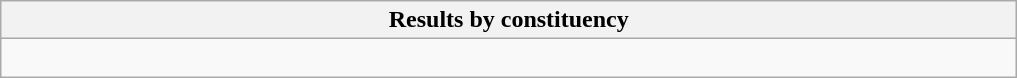<table class="wikitable mw-collapsible mw-collapsed">
<tr>
<th width=670px>Results by constituency</th>
</tr>
<tr>
<td><br>






























































































































</td>
</tr>
</table>
